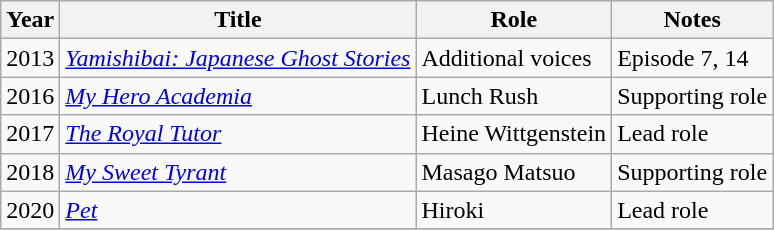<table class="wikitable sortable">
<tr>
<th>Year</th>
<th>Title</th>
<th>Role</th>
<th class="unsortable">Notes</th>
</tr>
<tr>
<td>2013</td>
<td><em><a href='#'>Yamishibai: Japanese Ghost Stories</a></em></td>
<td>Additional voices</td>
<td>Episode 7, 14</td>
</tr>
<tr>
<td>2016</td>
<td><em><a href='#'>My Hero Academia</a></em></td>
<td>Lunch Rush</td>
<td>Supporting role</td>
</tr>
<tr>
<td>2017</td>
<td><em><a href='#'>The Royal Tutor</a></em></td>
<td>Heine Wittgenstein</td>
<td>Lead role</td>
</tr>
<tr>
<td>2018</td>
<td><em><a href='#'>My Sweet Tyrant</a></em></td>
<td>Masago Matsuo</td>
<td>Supporting role</td>
</tr>
<tr>
<td>2020</td>
<td><em><a href='#'>Pet</a></em></td>
<td>Hiroki</td>
<td>Lead role</td>
</tr>
<tr>
</tr>
</table>
